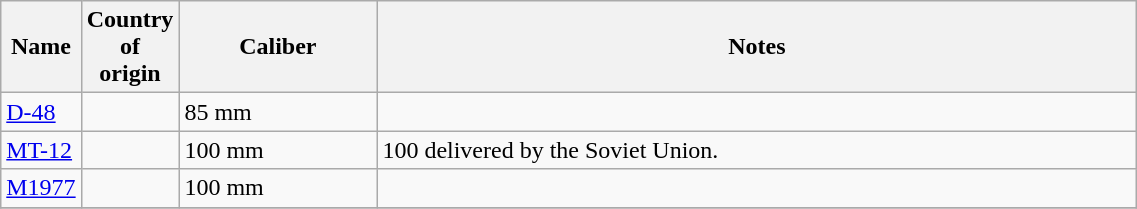<table class="wikitable" border="0" width="60%">
<tr>
<th width="5%">Name</th>
<th width="5%">Country of origin</th>
<th>Caliber</th>
<th>Notes</th>
</tr>
<tr>
<td><a href='#'>D-48</a></td>
<td></td>
<td>85 mm</td>
<td></td>
</tr>
<tr>
<td><a href='#'>MT-12</a></td>
<td></td>
<td>100 mm</td>
<td>100 delivered by the Soviet Union.</td>
</tr>
<tr>
<td><a href='#'>M1977</a></td>
<td></td>
<td>100 mm</td>
<td></td>
</tr>
<tr>
</tr>
</table>
